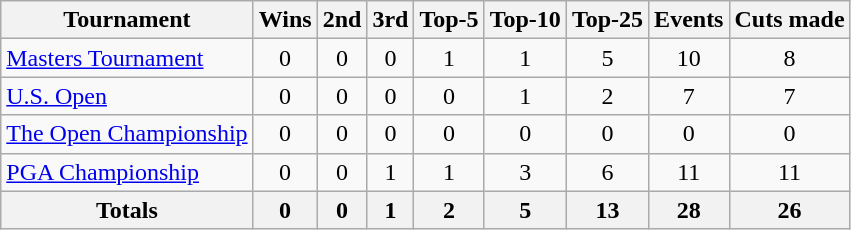<table class=wikitable style=text-align:center>
<tr>
<th>Tournament</th>
<th>Wins</th>
<th>2nd</th>
<th>3rd</th>
<th>Top-5</th>
<th>Top-10</th>
<th>Top-25</th>
<th>Events</th>
<th>Cuts made</th>
</tr>
<tr>
<td align=left><a href='#'>Masters Tournament</a></td>
<td>0</td>
<td>0</td>
<td>0</td>
<td>1</td>
<td>1</td>
<td>5</td>
<td>10</td>
<td>8</td>
</tr>
<tr>
<td align=left><a href='#'>U.S. Open</a></td>
<td>0</td>
<td>0</td>
<td>0</td>
<td>0</td>
<td>1</td>
<td>2</td>
<td>7</td>
<td>7</td>
</tr>
<tr>
<td align=left><a href='#'>The Open Championship</a></td>
<td>0</td>
<td>0</td>
<td>0</td>
<td>0</td>
<td>0</td>
<td>0</td>
<td>0</td>
<td>0</td>
</tr>
<tr>
<td align=left><a href='#'>PGA Championship</a></td>
<td>0</td>
<td>0</td>
<td>1</td>
<td>1</td>
<td>3</td>
<td>6</td>
<td>11</td>
<td>11</td>
</tr>
<tr>
<th>Totals</th>
<th>0</th>
<th>0</th>
<th>1</th>
<th>2</th>
<th>5</th>
<th>13</th>
<th>28</th>
<th>26</th>
</tr>
</table>
